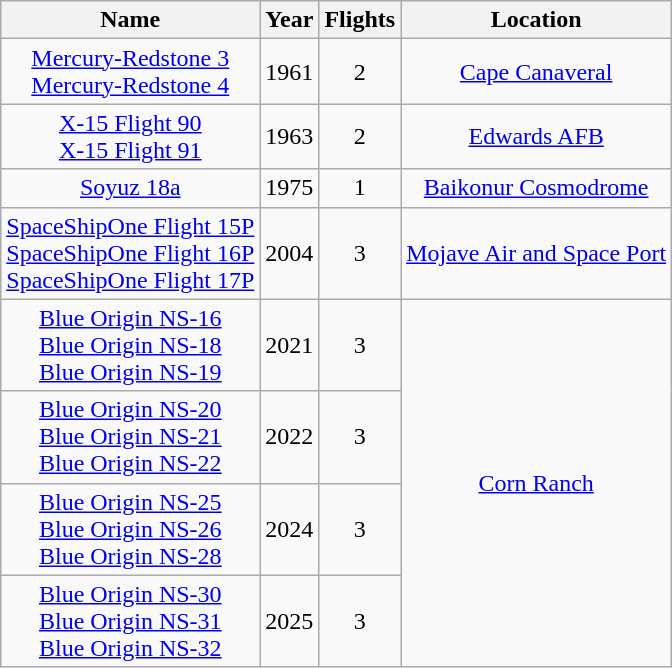<table class="wikitable floatright" style="text-align:center;">
<tr>
<th>Name</th>
<th>Year</th>
<th>Flights</th>
<th>Location</th>
</tr>
<tr>
<td><a href='#'>Mercury-Redstone 3</a> <br> <a href='#'>Mercury-Redstone 4</a></td>
<td>1961</td>
<td>2</td>
<td><a href='#'>Cape Canaveral</a></td>
</tr>
<tr>
<td><a href='#'>X-15 Flight 90</a> <br> <a href='#'>X-15 Flight 91</a></td>
<td>1963</td>
<td>2</td>
<td><a href='#'>Edwards AFB</a></td>
</tr>
<tr>
<td><a href='#'>Soyuz 18a</a></td>
<td>1975</td>
<td>1</td>
<td><a href='#'>Baikonur Cosmodrome</a></td>
</tr>
<tr>
<td><a href='#'>SpaceShipOne Flight 15P</a><br> <a href='#'>SpaceShipOne Flight 16P</a><br> <a href='#'>SpaceShipOne Flight 17P</a></td>
<td>2004</td>
<td>3</td>
<td><a href='#'>Mojave Air and Space Port</a></td>
</tr>
<tr>
<td><a href='#'>Blue Origin NS-16</a><br> <a href='#'>Blue Origin NS-18</a><br> <a href='#'>Blue Origin NS-19</a></td>
<td>2021</td>
<td>3</td>
<td rowspan="4"><a href='#'>Corn Ranch</a></td>
</tr>
<tr>
<td><a href='#'>Blue Origin NS-20</a><br> <a href='#'>Blue Origin NS-21</a><br><a href='#'>Blue Origin NS-22</a></td>
<td>2022</td>
<td>3</td>
</tr>
<tr>
<td><a href='#'>Blue Origin NS-25</a><br> <a href='#'>Blue Origin NS-26</a><br> <a href='#'>Blue Origin NS-28</a></td>
<td>2024</td>
<td>3</td>
</tr>
<tr>
<td><a href='#'>Blue Origin NS-30</a><br><a href='#'>Blue Origin NS-31</a><br><a href='#'>Blue Origin NS-32</a></td>
<td>2025</td>
<td>3</td>
</tr>
</table>
